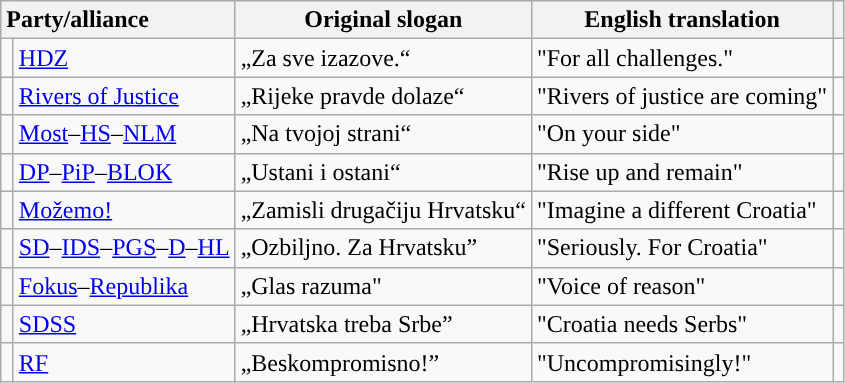<table class="wikitable" style="text-align:left;">
<tr>
<th style="text-align:left;" colspan="2">Party/alliance</th>
<th>Original slogan</th>
<th>English translation</th>
<th></th>
</tr>
<tr>
<td width="1"></td>
<td><a href='#'>HDZ</a></td>
<td>„Za sve izazove.“</td>
<td>"For all challenges."</td>
<td></td>
</tr>
<tr>
<td></td>
<td><a href='#'>Rivers of Justice</a></td>
<td>„Rijeke pravde dolaze“</td>
<td>"Rivers of justice are coming"</td>
<td></td>
</tr>
<tr>
<td></td>
<td><a href='#'>Most</a>–<a href='#'>HS</a>–<a href='#'>NLM</a></td>
<td>„Na tvojoj strani“</td>
<td>"On your side"</td>
<td></td>
</tr>
<tr>
<td></td>
<td><a href='#'>DP</a>–<a href='#'>PiP</a>–<a href='#'>BLOK</a></td>
<td>„Ustani i ostani“</td>
<td>"Rise up and remain"</td>
<td></td>
</tr>
<tr>
<td></td>
<td><a href='#'>Možemo!</a></td>
<td>„Zamisli drugačiju Hrvatsku“</td>
<td>"Imagine a different Croatia"</td>
<td></td>
</tr>
<tr>
<td></td>
<td><a href='#'>SD</a>–<a href='#'>IDS</a>–<a href='#'>PGS</a>–<a href='#'>D</a>–<a href='#'>HL</a></td>
<td>„Ozbiljno. Za Hrvatsku”</td>
<td>"Seriously. For Croatia"</td>
<td></td>
</tr>
<tr>
<td></td>
<td><a href='#'>Fokus</a>–<a href='#'>Republika</a></td>
<td>„Glas razuma"</td>
<td>"Voice of reason"</td>
<td></td>
</tr>
<tr>
<td></td>
<td><a href='#'>SDSS</a></td>
<td>„Hrvatska treba Srbe”</td>
<td>"Croatia needs Serbs"</td>
<td></td>
</tr>
<tr>
<td></td>
<td><a href='#'>RF</a></td>
<td>„Beskompromisno!”</td>
<td>"Uncompromisingly!"</td>
<td></td>
</tr>
</table>
